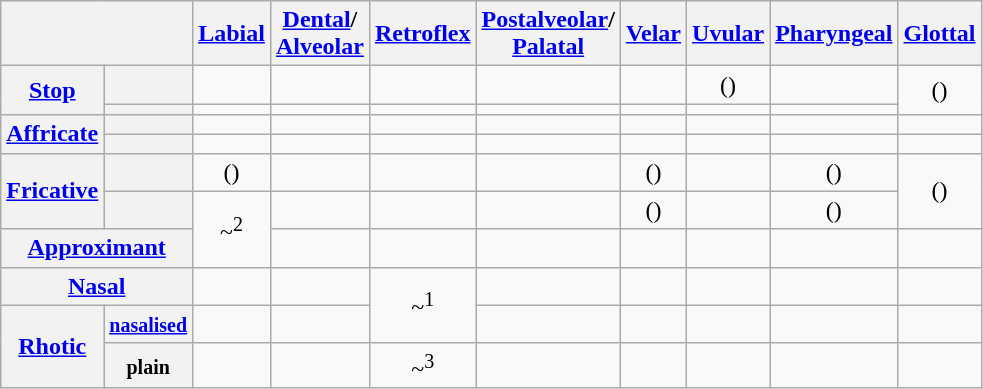<table class="wikitable" style="text-align: center;">
<tr>
<th colspan="2"></th>
<th><a href='#'>Labial</a></th>
<th><a href='#'>Dental</a>/<br><a href='#'>Alveolar</a></th>
<th><a href='#'>Retroflex</a></th>
<th><a href='#'>Postalveolar</a>/<br><a href='#'>Palatal</a></th>
<th><a href='#'>Velar</a></th>
<th><a href='#'>Uvular</a></th>
<th><a href='#'>Pharyngeal</a></th>
<th><a href='#'>Glottal</a></th>
</tr>
<tr>
<th rowspan="2"><a href='#'>Stop</a></th>
<th></th>
<td></td>
<td></td>
<td></td>
<td></td>
<td></td>
<td>()</td>
<td></td>
<td rowspan="2">()</td>
</tr>
<tr>
<th></th>
<td></td>
<td></td>
<td></td>
<td></td>
<td></td>
<td></td>
<td></td>
</tr>
<tr>
<th rowspan="2"><a href='#'>Affricate</a></th>
<th></th>
<td></td>
<td></td>
<td></td>
<td></td>
<td></td>
<td></td>
<td></td>
<td></td>
</tr>
<tr>
<th></th>
<td></td>
<td></td>
<td></td>
<td></td>
<td></td>
<td></td>
<td></td>
<td></td>
</tr>
<tr>
<th rowspan="2"><a href='#'>Fricative</a></th>
<th></th>
<td>()</td>
<td></td>
<td></td>
<td></td>
<td>()</td>
<td></td>
<td>()</td>
<td rowspan="2">()</td>
</tr>
<tr>
<th></th>
<td rowspan="2">~<sup>2</sup></td>
<td></td>
<td></td>
<td></td>
<td>()</td>
<td></td>
<td>()</td>
</tr>
<tr>
<th colspan="2"><a href='#'>Approximant</a></th>
<td></td>
<td></td>
<td></td>
<td></td>
<td></td>
<td></td>
<td></td>
</tr>
<tr>
<th colspan="2"><a href='#'>Nasal</a></th>
<td></td>
<td></td>
<td rowspan="2">~<sup>1</sup></td>
<td></td>
<td></td>
<td></td>
<td></td>
<td></td>
</tr>
<tr>
<th rowspan="2"><a href='#'>Rhotic</a></th>
<th><a href='#'><small>nasalised</small></a></th>
<td></td>
<td></td>
<td></td>
<td></td>
<td></td>
<td></td>
<td></td>
</tr>
<tr>
<th><small>plain</small></th>
<td></td>
<td></td>
<td>~<sup>3</sup></td>
<td></td>
<td></td>
<td></td>
<td></td>
<td></td>
</tr>
</table>
